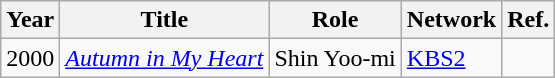<table class="wikitable">
<tr>
<th>Year</th>
<th>Title</th>
<th>Role</th>
<th>Network</th>
<th>Ref.</th>
</tr>
<tr>
<td>2000</td>
<td><em><a href='#'>Autumn in My Heart</a></em></td>
<td>Shin Yoo-mi</td>
<td><a href='#'>KBS2</a></td>
<td></td>
</tr>
</table>
